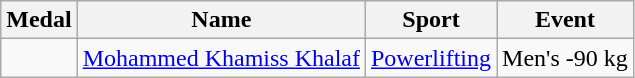<table class="wikitable">
<tr>
<th>Medal</th>
<th>Name</th>
<th>Sport</th>
<th>Event</th>
</tr>
<tr>
<td></td>
<td><a href='#'>Mohammed Khamiss Khalaf</a></td>
<td><a href='#'>Powerlifting</a></td>
<td>Men's -90 kg</td>
</tr>
</table>
